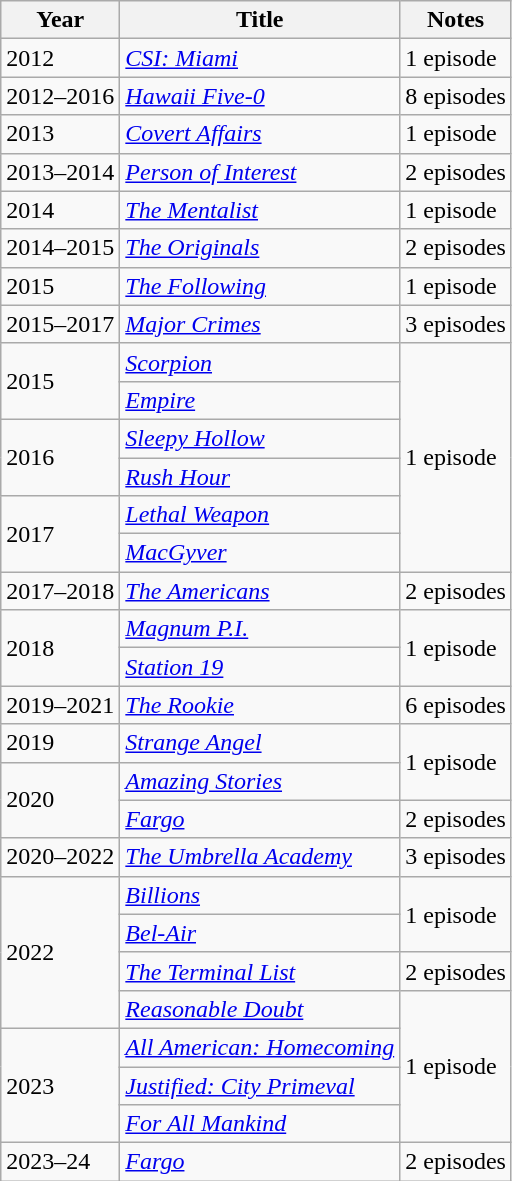<table class="wikitable">
<tr>
<th>Year</th>
<th>Title</th>
<th>Notes</th>
</tr>
<tr>
<td>2012</td>
<td><em><a href='#'>CSI: Miami</a></em></td>
<td>1 episode</td>
</tr>
<tr>
<td>2012–2016</td>
<td><em><a href='#'>Hawaii Five-0</a></em></td>
<td>8 episodes</td>
</tr>
<tr>
<td>2013</td>
<td><em><a href='#'>Covert Affairs</a></em></td>
<td>1 episode</td>
</tr>
<tr>
<td>2013–2014</td>
<td><em><a href='#'>Person of Interest</a></em></td>
<td>2 episodes</td>
</tr>
<tr>
<td>2014</td>
<td><em><a href='#'>The Mentalist</a></em></td>
<td>1 episode</td>
</tr>
<tr>
<td>2014–2015</td>
<td><em><a href='#'>The Originals</a></em></td>
<td>2 episodes</td>
</tr>
<tr>
<td>2015</td>
<td><em><a href='#'>The Following</a></em></td>
<td>1 episode</td>
</tr>
<tr>
<td>2015–2017</td>
<td><em><a href='#'>Major Crimes</a></em></td>
<td>3 episodes</td>
</tr>
<tr>
<td rowspan="2">2015</td>
<td><em><a href='#'>Scorpion</a></em></td>
<td rowspan="6">1 episode</td>
</tr>
<tr>
<td><em><a href='#'>Empire</a></em></td>
</tr>
<tr>
<td rowspan="2">2016</td>
<td><em><a href='#'>Sleepy Hollow</a></em></td>
</tr>
<tr>
<td><em><a href='#'>Rush Hour</a></em></td>
</tr>
<tr>
<td rowspan="2">2017</td>
<td><em><a href='#'>Lethal Weapon</a></em></td>
</tr>
<tr>
<td><em><a href='#'>MacGyver</a></em></td>
</tr>
<tr>
<td>2017–2018</td>
<td><em><a href='#'>The Americans</a></em></td>
<td>2 episodes</td>
</tr>
<tr>
<td rowspan="2">2018</td>
<td><em><a href='#'>Magnum P.I.</a></em></td>
<td rowspan="2">1 episode</td>
</tr>
<tr>
<td><em><a href='#'>Station 19</a></em></td>
</tr>
<tr>
<td>2019–2021</td>
<td><em><a href='#'>The Rookie</a></em></td>
<td>6 episodes</td>
</tr>
<tr>
<td>2019</td>
<td><em><a href='#'>Strange Angel</a></em></td>
<td rowspan=2>1 episode</td>
</tr>
<tr>
<td rowspan=2>2020</td>
<td><em><a href='#'>Amazing Stories</a></em></td>
</tr>
<tr>
<td><em><a href='#'>Fargo</a></em></td>
<td>2 episodes</td>
</tr>
<tr>
<td>2020–2022</td>
<td><em><a href='#'>The Umbrella Academy</a></em></td>
<td>3 episodes</td>
</tr>
<tr>
<td rowspan=4>2022</td>
<td><em><a href='#'>Billions</a></em></td>
<td rowspan="2">1 episode</td>
</tr>
<tr>
<td><em><a href='#'>Bel-Air</a></em></td>
</tr>
<tr>
<td><em><a href='#'>The Terminal List</a></em></td>
<td>2 episodes</td>
</tr>
<tr>
<td><em><a href='#'>Reasonable Doubt</a></em></td>
<td rowspan="4">1 episode</td>
</tr>
<tr>
<td rowspan="3">2023</td>
<td><em><a href='#'>All American: Homecoming</a></em></td>
</tr>
<tr>
<td><em><a href='#'>Justified: City Primeval</a></em></td>
</tr>
<tr>
<td><em><a href='#'>For All Mankind</a></em></td>
</tr>
<tr>
<td>2023–24</td>
<td><em><a href='#'>Fargo</a></em></td>
<td>2 episodes</td>
</tr>
</table>
